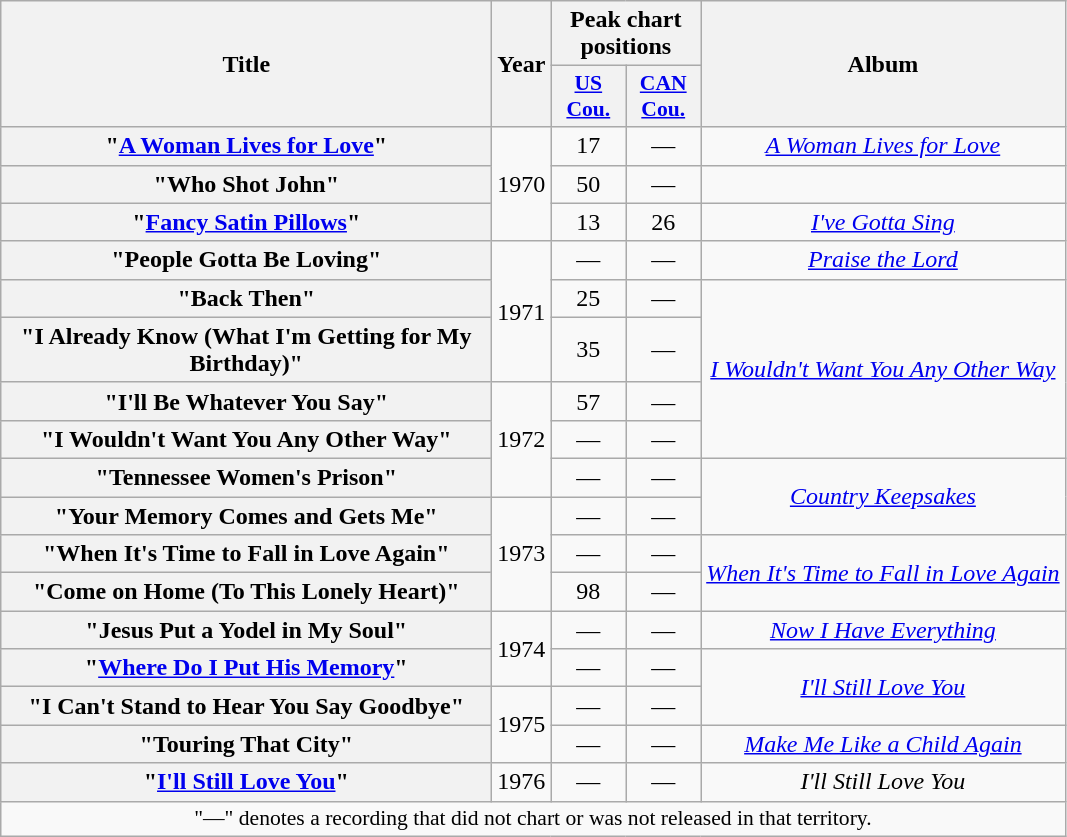<table class="wikitable plainrowheaders" style="text-align:center;" border="1">
<tr>
<th scope="col" rowspan="2" style="width:20em;">Title</th>
<th scope="col" rowspan="2">Year</th>
<th scope="col" colspan="2">Peak chart<br>positions</th>
<th scope="col" rowspan="2">Album</th>
</tr>
<tr>
<th scope="col" style="width:3em;font-size:90%;"><a href='#'>US<br>Cou.</a><br></th>
<th scope="col" style="width:3em;font-size:90%;"><a href='#'>CAN<br>Cou.</a><br></th>
</tr>
<tr>
<th scope="row">"<a href='#'>A Woman Lives for Love</a>"</th>
<td rowspan="3">1970</td>
<td>17</td>
<td>—</td>
<td><em><a href='#'>A Woman Lives for Love</a></em></td>
</tr>
<tr>
<th scope="row">"Who Shot John"</th>
<td>50</td>
<td>—</td>
<td></td>
</tr>
<tr>
<th scope="row">"<a href='#'>Fancy Satin Pillows</a>"</th>
<td>13</td>
<td>26</td>
<td><em><a href='#'>I've Gotta Sing</a></em></td>
</tr>
<tr>
<th scope="row">"People Gotta Be Loving"<br></th>
<td rowspan="3">1971</td>
<td>—</td>
<td>—</td>
<td><em><a href='#'>Praise the Lord</a></em></td>
</tr>
<tr>
<th scope="row">"Back Then"</th>
<td>25</td>
<td>—</td>
<td rowspan="4"><em><a href='#'>I Wouldn't Want You Any Other Way</a></em></td>
</tr>
<tr>
<th scope="row">"I Already Know (What I'm Getting for My<br>Birthday)"</th>
<td>35</td>
<td>—</td>
</tr>
<tr>
<th scope="row">"I'll Be Whatever You Say"</th>
<td rowspan="3">1972</td>
<td>57</td>
<td>—</td>
</tr>
<tr>
<th scope="row">"I Wouldn't Want You Any Other Way"</th>
<td>—</td>
<td>—</td>
</tr>
<tr>
<th scope="row">"Tennessee Women's Prison"</th>
<td>—</td>
<td>—</td>
<td rowspan="2"><em><a href='#'>Country Keepsakes</a></em></td>
</tr>
<tr>
<th scope="row">"Your Memory Comes and Gets Me"</th>
<td rowspan="3">1973</td>
<td>—</td>
<td>—</td>
</tr>
<tr>
<th scope="row">"When It's Time to Fall in Love Again"</th>
<td>—</td>
<td>—</td>
<td rowspan="2"><em><a href='#'>When It's Time to Fall in Love Again</a></em></td>
</tr>
<tr>
<th scope="row">"Come on Home (To This Lonely Heart)"</th>
<td>98</td>
<td>—</td>
</tr>
<tr>
<th scope="row">"Jesus Put a Yodel in My Soul"</th>
<td rowspan="2">1974</td>
<td>—</td>
<td>—</td>
<td><em><a href='#'>Now I Have Everything</a></em></td>
</tr>
<tr>
<th scope="row">"<a href='#'>Where Do I Put His Memory</a>"</th>
<td>—</td>
<td>—</td>
<td rowspan="2"><em><a href='#'>I'll Still Love You</a></em></td>
</tr>
<tr>
<th scope="row">"I Can't Stand to Hear You Say Goodbye"</th>
<td rowspan="2">1975</td>
<td>—</td>
<td>—</td>
</tr>
<tr>
<th scope="row">"Touring That City"</th>
<td>—</td>
<td>—</td>
<td><em><a href='#'>Make Me Like a Child Again</a></em></td>
</tr>
<tr>
<th scope="row">"<a href='#'>I'll Still Love You</a>"</th>
<td>1976</td>
<td>—</td>
<td>—</td>
<td><em>I'll Still Love You</em></td>
</tr>
<tr>
<td colspan="6" style="font-size:90%">"—" denotes a recording that did not chart or was not released in that territory.</td>
</tr>
</table>
